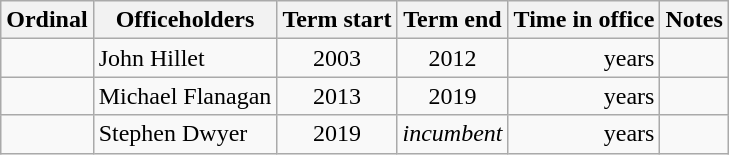<table class="wikitable sortable">
<tr>
<th>Ordinal</th>
<th>Officeholders</th>
<th>Term start</th>
<th>Term end</th>
<th>Time in office</th>
<th>Notes</th>
</tr>
<tr>
<td align=center></td>
<td>John Hillet</td>
<td align=center>2003</td>
<td align=center>2012</td>
<td align=right> years</td>
<td></td>
</tr>
<tr>
<td align=center></td>
<td>Michael Flanagan</td>
<td align=center>2013</td>
<td align=center>2019</td>
<td align=right> years</td>
<td></td>
</tr>
<tr>
<td align=center></td>
<td>Stephen Dwyer</td>
<td align=center>2019</td>
<td align=center><em>incumbent</em></td>
<td align=right> years</td>
<td></td>
</tr>
</table>
